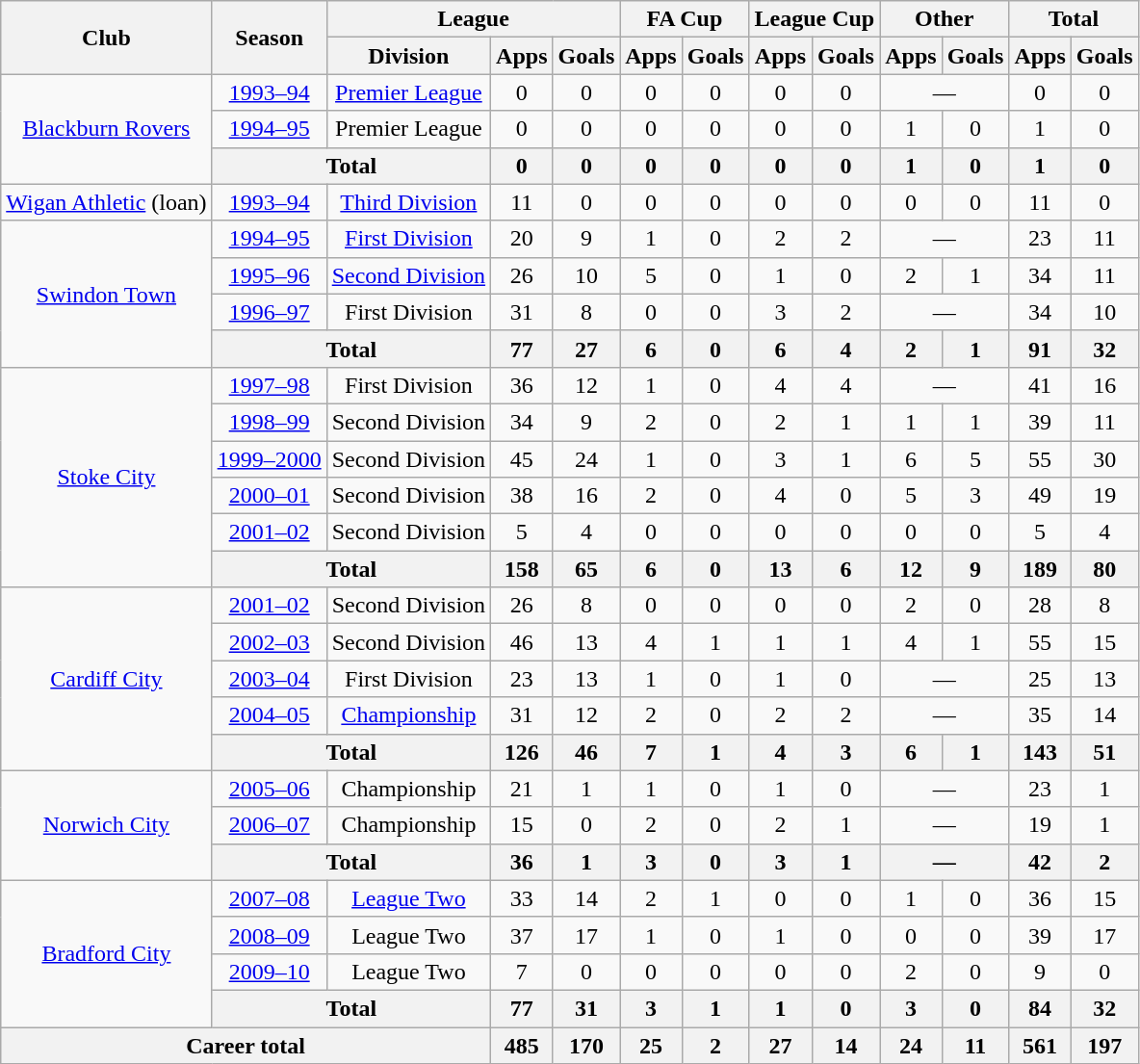<table class="wikitable" style="text-align: center;">
<tr>
<th rowspan="2">Club</th>
<th rowspan="2">Season</th>
<th colspan="3">League</th>
<th colspan="2">FA Cup</th>
<th colspan="2">League Cup</th>
<th colspan="2">Other</th>
<th colspan="2">Total</th>
</tr>
<tr>
<th>Division</th>
<th>Apps</th>
<th>Goals</th>
<th>Apps</th>
<th>Goals</th>
<th>Apps</th>
<th>Goals</th>
<th>Apps</th>
<th>Goals</th>
<th>Apps</th>
<th>Goals</th>
</tr>
<tr>
<td rowspan="3"><a href='#'>Blackburn Rovers</a></td>
<td><a href='#'>1993–94</a></td>
<td><a href='#'>Premier League</a></td>
<td>0</td>
<td>0</td>
<td>0</td>
<td>0</td>
<td>0</td>
<td>0</td>
<td colspan=2>—</td>
<td>0</td>
<td>0</td>
</tr>
<tr>
<td><a href='#'>1994–95</a></td>
<td>Premier League</td>
<td>0</td>
<td>0</td>
<td>0</td>
<td>0</td>
<td>0</td>
<td>0</td>
<td>1</td>
<td>0</td>
<td>1</td>
<td>0</td>
</tr>
<tr>
<th colspan="2">Total</th>
<th>0</th>
<th>0</th>
<th>0</th>
<th>0</th>
<th>0</th>
<th>0</th>
<th>1</th>
<th>0</th>
<th>1</th>
<th>0</th>
</tr>
<tr>
<td><a href='#'>Wigan Athletic</a> (loan)</td>
<td><a href='#'>1993–94</a></td>
<td><a href='#'>Third Division</a></td>
<td>11</td>
<td>0</td>
<td>0</td>
<td>0</td>
<td>0</td>
<td>0</td>
<td>0</td>
<td>0</td>
<td>11</td>
<td>0</td>
</tr>
<tr>
<td rowspan="4"><a href='#'>Swindon Town</a></td>
<td><a href='#'>1994–95</a></td>
<td><a href='#'>First Division</a></td>
<td>20</td>
<td>9</td>
<td>1</td>
<td>0</td>
<td>2</td>
<td>2</td>
<td colspan=2>—</td>
<td>23</td>
<td>11</td>
</tr>
<tr>
<td><a href='#'>1995–96</a></td>
<td><a href='#'>Second Division</a></td>
<td>26</td>
<td>10</td>
<td>5</td>
<td>0</td>
<td>1</td>
<td>0</td>
<td>2</td>
<td>1</td>
<td>34</td>
<td>11</td>
</tr>
<tr>
<td><a href='#'>1996–97</a></td>
<td>First Division</td>
<td>31</td>
<td>8</td>
<td>0</td>
<td>0</td>
<td>3</td>
<td>2</td>
<td colspan=2>—</td>
<td>34</td>
<td>10</td>
</tr>
<tr>
<th colspan="2">Total</th>
<th>77</th>
<th>27</th>
<th>6</th>
<th>0</th>
<th>6</th>
<th>4</th>
<th>2</th>
<th>1</th>
<th>91</th>
<th>32</th>
</tr>
<tr>
<td rowspan="6"><a href='#'>Stoke City</a></td>
<td><a href='#'>1997–98</a></td>
<td>First Division</td>
<td>36</td>
<td>12</td>
<td>1</td>
<td>0</td>
<td>4</td>
<td>4</td>
<td colspan=2>—</td>
<td>41</td>
<td>16</td>
</tr>
<tr>
<td><a href='#'>1998–99</a></td>
<td>Second Division</td>
<td>34</td>
<td>9</td>
<td>2</td>
<td>0</td>
<td>2</td>
<td>1</td>
<td>1</td>
<td>1</td>
<td>39</td>
<td>11</td>
</tr>
<tr>
<td><a href='#'>1999–2000</a></td>
<td>Second Division</td>
<td>45</td>
<td>24</td>
<td>1</td>
<td>0</td>
<td>3</td>
<td>1</td>
<td>6</td>
<td>5</td>
<td>55</td>
<td>30</td>
</tr>
<tr>
<td><a href='#'>2000–01</a></td>
<td>Second Division</td>
<td>38</td>
<td>16</td>
<td>2</td>
<td>0</td>
<td>4</td>
<td>0</td>
<td>5</td>
<td>3</td>
<td>49</td>
<td>19</td>
</tr>
<tr>
<td><a href='#'>2001–02</a></td>
<td>Second Division</td>
<td>5</td>
<td>4</td>
<td>0</td>
<td>0</td>
<td>0</td>
<td>0</td>
<td>0</td>
<td>0</td>
<td>5</td>
<td>4</td>
</tr>
<tr>
<th colspan="2">Total</th>
<th>158</th>
<th>65</th>
<th>6</th>
<th>0</th>
<th>13</th>
<th>6</th>
<th>12</th>
<th>9</th>
<th>189</th>
<th>80</th>
</tr>
<tr>
<td rowspan="5"><a href='#'>Cardiff City</a></td>
<td><a href='#'>2001–02</a></td>
<td>Second Division</td>
<td>26</td>
<td>8</td>
<td>0</td>
<td>0</td>
<td>0</td>
<td>0</td>
<td>2</td>
<td>0</td>
<td>28</td>
<td>8</td>
</tr>
<tr>
<td><a href='#'>2002–03</a></td>
<td>Second Division</td>
<td>46</td>
<td>13</td>
<td>4</td>
<td>1</td>
<td>1</td>
<td>1</td>
<td>4</td>
<td>1</td>
<td>55</td>
<td>15</td>
</tr>
<tr>
<td><a href='#'>2003–04</a></td>
<td>First Division</td>
<td>23</td>
<td>13</td>
<td>1</td>
<td>0</td>
<td>1</td>
<td>0</td>
<td colspan=2>—</td>
<td>25</td>
<td>13</td>
</tr>
<tr>
<td><a href='#'>2004–05</a></td>
<td><a href='#'>Championship</a></td>
<td>31</td>
<td>12</td>
<td>2</td>
<td>0</td>
<td>2</td>
<td>2</td>
<td colspan=2>—</td>
<td>35</td>
<td>14</td>
</tr>
<tr>
<th colspan="2">Total</th>
<th>126</th>
<th>46</th>
<th>7</th>
<th>1</th>
<th>4</th>
<th>3</th>
<th>6</th>
<th>1</th>
<th>143</th>
<th>51</th>
</tr>
<tr>
<td rowspan="3"><a href='#'>Norwich City</a></td>
<td><a href='#'>2005–06</a></td>
<td>Championship</td>
<td>21</td>
<td>1</td>
<td>1</td>
<td>0</td>
<td>1</td>
<td>0</td>
<td colspan=2>—</td>
<td>23</td>
<td>1</td>
</tr>
<tr>
<td><a href='#'>2006–07</a></td>
<td>Championship</td>
<td>15</td>
<td>0</td>
<td>2</td>
<td>0</td>
<td>2</td>
<td>1</td>
<td colspan=2>—</td>
<td>19</td>
<td>1</td>
</tr>
<tr>
<th colspan="2">Total</th>
<th>36</th>
<th>1</th>
<th>3</th>
<th>0</th>
<th>3</th>
<th>1</th>
<th colspan=2>—</th>
<th>42</th>
<th>2</th>
</tr>
<tr>
<td rowspan="4"><a href='#'>Bradford City</a></td>
<td><a href='#'>2007–08</a></td>
<td><a href='#'>League Two</a></td>
<td>33</td>
<td>14</td>
<td>2</td>
<td>1</td>
<td>0</td>
<td>0</td>
<td>1</td>
<td>0</td>
<td>36</td>
<td>15</td>
</tr>
<tr>
<td><a href='#'>2008–09</a></td>
<td>League Two</td>
<td>37</td>
<td>17</td>
<td>1</td>
<td>0</td>
<td>1</td>
<td>0</td>
<td>0</td>
<td>0</td>
<td>39</td>
<td>17</td>
</tr>
<tr>
<td><a href='#'>2009–10</a></td>
<td>League Two</td>
<td>7</td>
<td>0</td>
<td>0</td>
<td>0</td>
<td>0</td>
<td>0</td>
<td>2</td>
<td>0</td>
<td>9</td>
<td>0</td>
</tr>
<tr>
<th colspan="2">Total</th>
<th>77</th>
<th>31</th>
<th>3</th>
<th>1</th>
<th>1</th>
<th>0</th>
<th>3</th>
<th>0</th>
<th>84</th>
<th>32</th>
</tr>
<tr>
<th colspan="3">Career total</th>
<th>485</th>
<th>170</th>
<th>25</th>
<th>2</th>
<th>27</th>
<th>14</th>
<th>24</th>
<th>11</th>
<th>561</th>
<th>197</th>
</tr>
</table>
